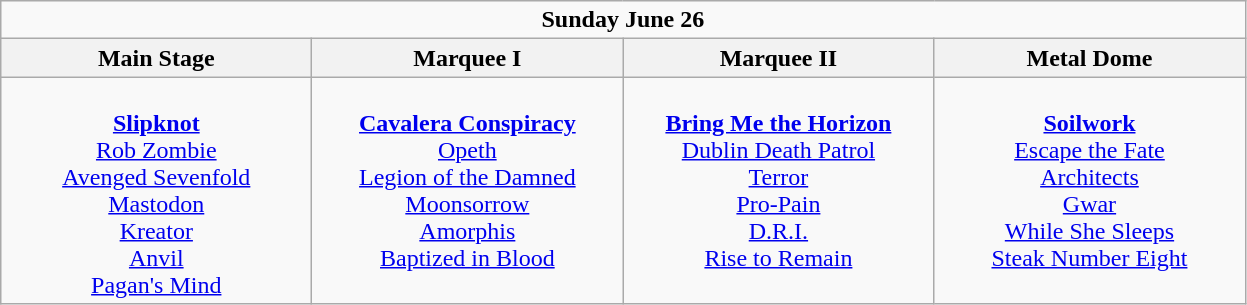<table class="wikitable">
<tr>
<td colspan="4" style="text-align:center;"><strong>Sunday June 26</strong></td>
</tr>
<tr>
<th>Main Stage</th>
<th>Marquee I</th>
<th>Marquee II</th>
<th>Metal Dome</th>
</tr>
<tr>
<td style="text-align:center; vertical-align:top; width:200px;"><br><strong><a href='#'>Slipknot</a></strong>
<br><a href='#'>Rob Zombie</a>
<br><a href='#'>Avenged Sevenfold</a>
<br><a href='#'>Mastodon</a>
<br><a href='#'>Kreator</a>
<br><a href='#'>Anvil</a>
<br><a href='#'>Pagan's Mind</a></td>
<td style="text-align:center; vertical-align:top; width:200px;"><br><strong><a href='#'>Cavalera Conspiracy</a></strong>
<br><a href='#'>Opeth</a>
<br><a href='#'>Legion of the Damned</a>
<br><a href='#'>Moonsorrow</a>
<br><a href='#'>Amorphis</a>
<br><a href='#'>Baptized in Blood</a></td>
<td style="text-align:center; vertical-align:top; width:200px;"><br><strong><a href='#'>Bring Me the Horizon</a></strong>
<br><a href='#'>Dublin Death Patrol</a>
<br><a href='#'>Terror</a>
<br><a href='#'>Pro-Pain</a>
<br><a href='#'>D.R.I.</a>
<br><a href='#'>Rise to Remain</a></td>
<td style="text-align:center; vertical-align:top; width:200px;"><br><strong><a href='#'>Soilwork</a></strong>
<br><a href='#'>Escape the Fate</a>
<br><a href='#'>Architects</a>
<br><a href='#'>Gwar</a>
<br><a href='#'>While She Sleeps</a>
<br><a href='#'>Steak Number Eight</a>
</td>
</tr>
</table>
